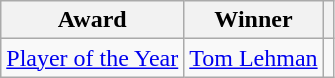<table class="wikitable">
<tr>
<th>Award</th>
<th>Winner</th>
<th></th>
</tr>
<tr>
<td><a href='#'>Player of the Year</a></td>
<td> <a href='#'>Tom Lehman</a></td>
<td></td>
</tr>
</table>
